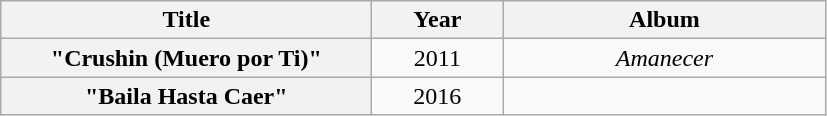<table class="wikitable plainrowheaders" style="text-align:center;" border="1">
<tr>
<th scope="col" style="width:15em;">Title</th>
<th scope="col" style="width:5em;">Year</th>
<th scope="col" style="width:13em;">Album</th>
</tr>
<tr>
<th scope="row">"Crushin (Muero por Ti)"<br></th>
<td>2011</td>
<td><em>Amanecer</em></td>
</tr>
<tr>
<th scope="row">"Baila Hasta Caer"<br></th>
<td>2016</td>
<td><em></em></td>
</tr>
</table>
